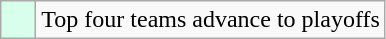<table class="wikitable">
<tr>
<td bgcolor=#d8ffeb>    </td>
<td>Top four teams advance to playoffs</td>
</tr>
</table>
